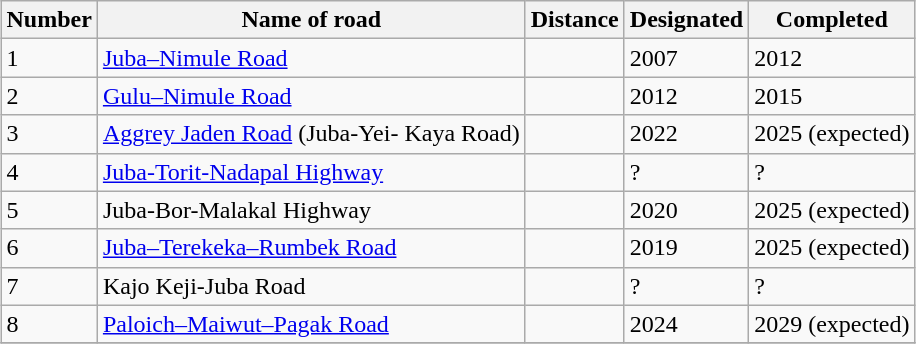<table class="wikitable sortable" style="margin: 0.5em auto">
<tr>
<th>Number</th>
<th>Name of road</th>
<th>Distance</th>
<th>Designated</th>
<th>Completed</th>
</tr>
<tr>
<td>1</td>
<td><a href='#'>Juba–Nimule Road</a></td>
<td></td>
<td>2007</td>
<td>2012</td>
</tr>
<tr>
<td>2</td>
<td><a href='#'>Gulu–Nimule Road</a></td>
<td></td>
<td>2012</td>
<td>2015</td>
</tr>
<tr>
<td>3</td>
<td><a href='#'>Aggrey Jaden Road</a> (Juba-Yei- Kaya Road)</td>
<td></td>
<td>2022</td>
<td>2025 (expected)</td>
</tr>
<tr>
<td>4</td>
<td><a href='#'>Juba-Torit-Nadapal Highway</a></td>
<td></td>
<td>?</td>
<td>?</td>
</tr>
<tr>
<td>5</td>
<td>Juba-Bor-Malakal Highway</td>
<td></td>
<td>2020</td>
<td>2025 (expected)</td>
</tr>
<tr>
<td>6</td>
<td><a href='#'>Juba–Terekeka–Rumbek Road</a></td>
<td></td>
<td>2019</td>
<td>2025 (expected)</td>
</tr>
<tr>
<td>7</td>
<td>Kajo Keji-Juba Road</td>
<td></td>
<td>?</td>
<td>?</td>
</tr>
<tr>
<td>8</td>
<td><a href='#'>Paloich–Maiwut–Pagak Road</a></td>
<td></td>
<td>2024</td>
<td>2029 (expected)</td>
</tr>
<tr>
</tr>
</table>
